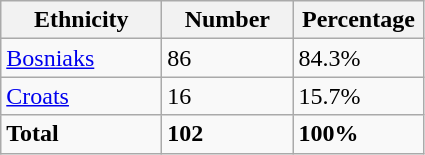<table class="wikitable">
<tr>
<th width="100px">Ethnicity</th>
<th width="80px">Number</th>
<th width="80px">Percentage</th>
</tr>
<tr>
<td><a href='#'>Bosniaks</a></td>
<td>86</td>
<td>84.3%</td>
</tr>
<tr>
<td><a href='#'>Croats</a></td>
<td>16</td>
<td>15.7%</td>
</tr>
<tr>
<td><strong>Total</strong></td>
<td><strong>102</strong></td>
<td><strong>100%</strong></td>
</tr>
</table>
